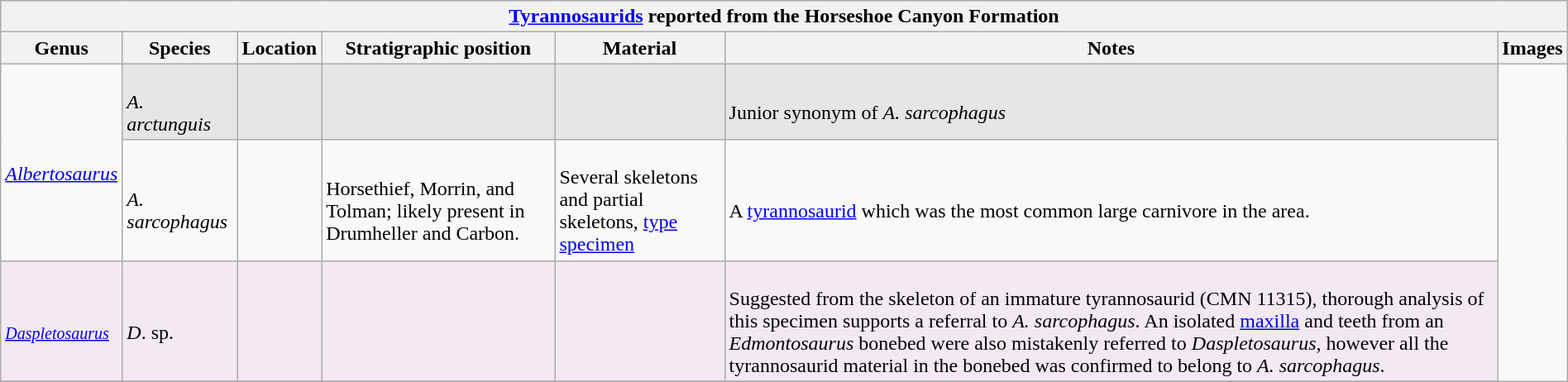<table class="wikitable" align="center" width="100%">
<tr>
<th colspan="7" align="center"><strong><a href='#'>Tyrannosaurids</a> reported from the Horseshoe Canyon Formation</strong></th>
</tr>
<tr>
<th>Genus</th>
<th>Species</th>
<th>Location</th>
<th>Stratigraphic position</th>
<th>Material</th>
<th>Notes</th>
<th>Images</th>
</tr>
<tr>
<td rowspan=2><br><em><a href='#'>Albertosaurus</a></em></td>
<td style="background:#E6E6E6;"><br><em>A. arctunguis</em></td>
<td style="background:#E6E6E6;"></td>
<td style="background:#E6E6E6;"></td>
<td style="background:#E6E6E6;"></td>
<td style="background:#E6E6E6;"><br>Junior synonym of <em>A. sarcophagus</em></td>
<td rowspan="99"><br></td>
</tr>
<tr>
<td><br><em>A. sarcophagus</em></td>
<td></td>
<td><br>Horsethief, Morrin, and Tolman; likely present in Drumheller and Carbon.</td>
<td><br>Several skeletons and partial skeletons, <a href='#'>type specimen</a></td>
<td><br>A <a href='#'>tyrannosaurid</a> which was the most common large carnivore in the area.</td>
</tr>
<tr>
<td style="background:#f3e9f3;"><br><small><em><a href='#'>Daspletosaurus</a></em></small></td>
<td style="background:#f3e9f3;"><br><em>D</em>. sp.</td>
<td style="background:#f3e9f3;"></td>
<td style="background:#f3e9f3;"></td>
<td style="background:#f3e9f3;"></td>
<td style="background:#f3e9f3;"><br>Suggested from the skeleton of an immature tyrannosaurid (CMN 11315), thorough analysis of this specimen supports a referral to <em>A. sarcophagus</em>. An isolated <a href='#'>maxilla</a> and teeth from an <em>Edmontosaurus</em> bonebed were also mistakenly referred to <em>Daspletosaurus</em>, however all the tyrannosaurid material in the bonebed was confirmed to belong to <em>A. sarcophagus</em>.</td>
</tr>
<tr>
</tr>
</table>
